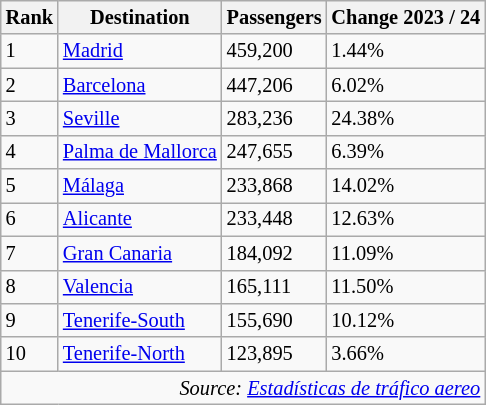<table class="wikitable" style="font-size: 85%; width:align">
<tr>
<th>Rank</th>
<th>Destination</th>
<th>Passengers</th>
<th>Change 2023 / 24</th>
</tr>
<tr>
<td>1</td>
<td> <a href='#'>Madrid</a></td>
<td>459,200</td>
<td> 1.44%</td>
</tr>
<tr>
<td>2</td>
<td> <a href='#'>Barcelona</a></td>
<td>447,206</td>
<td> 6.02%</td>
</tr>
<tr>
<td>3</td>
<td> <a href='#'>Seville</a></td>
<td>283,236</td>
<td> 24.38%</td>
</tr>
<tr>
<td>4</td>
<td> <a href='#'>Palma de Mallorca</a></td>
<td>247,655</td>
<td> 6.39%</td>
</tr>
<tr>
<td>5</td>
<td> <a href='#'>Málaga</a></td>
<td>233,868</td>
<td> 14.02%</td>
</tr>
<tr>
<td>6</td>
<td> <a href='#'>Alicante</a></td>
<td>233,448</td>
<td> 12.63%</td>
</tr>
<tr>
<td>7</td>
<td> <a href='#'>Gran Canaria</a></td>
<td>184,092</td>
<td> 11.09%</td>
</tr>
<tr>
<td>8</td>
<td> <a href='#'>Valencia</a></td>
<td>165,111</td>
<td> 11.50%</td>
</tr>
<tr>
<td>9</td>
<td> <a href='#'>Tenerife-South</a></td>
<td>155,690</td>
<td> 10.12%</td>
</tr>
<tr>
<td>10</td>
<td> <a href='#'>Tenerife-North</a></td>
<td>123,895</td>
<td> 3.66%</td>
</tr>
<tr>
<td colspan="4" style="text-align:right;"><em>Source: <a href='#'>Estadísticas de tráfico aereo</a></em></td>
</tr>
</table>
